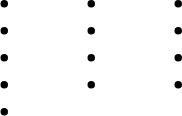<table>
<tr>
<td style="vertical-align:top; width:25%;"><br><ul><li></li><li></li><li></li><li></li><li></li></ul></td>
<td style="vertical-align:top; width:25%;"><br><ul><li></li><li></li><li></li><li></li></ul></td>
<td style="vertical-align:top; width:25%;"><br><ul><li></li><li></li><li></li><li></li></ul></td>
</tr>
</table>
